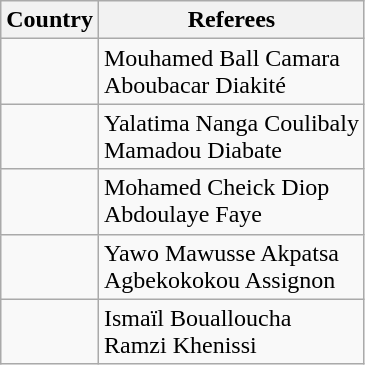<table class="wikitable">
<tr>
<th>Country</th>
<th>Referees</th>
</tr>
<tr>
<td></td>
<td>Mouhamed Ball Camara<br>Aboubacar Diakité</td>
</tr>
<tr>
<td></td>
<td>Yalatima Nanga Coulibaly<br>Mamadou Diabate</td>
</tr>
<tr>
<td></td>
<td>Mohamed Cheick Diop<br>Abdoulaye Faye</td>
</tr>
<tr>
<td></td>
<td>Yawo Mawusse Akpatsa<br>Agbekokokou Assignon</td>
</tr>
<tr>
<td></td>
<td>Ismaïl Boualloucha<br>Ramzi Khenissi</td>
</tr>
</table>
